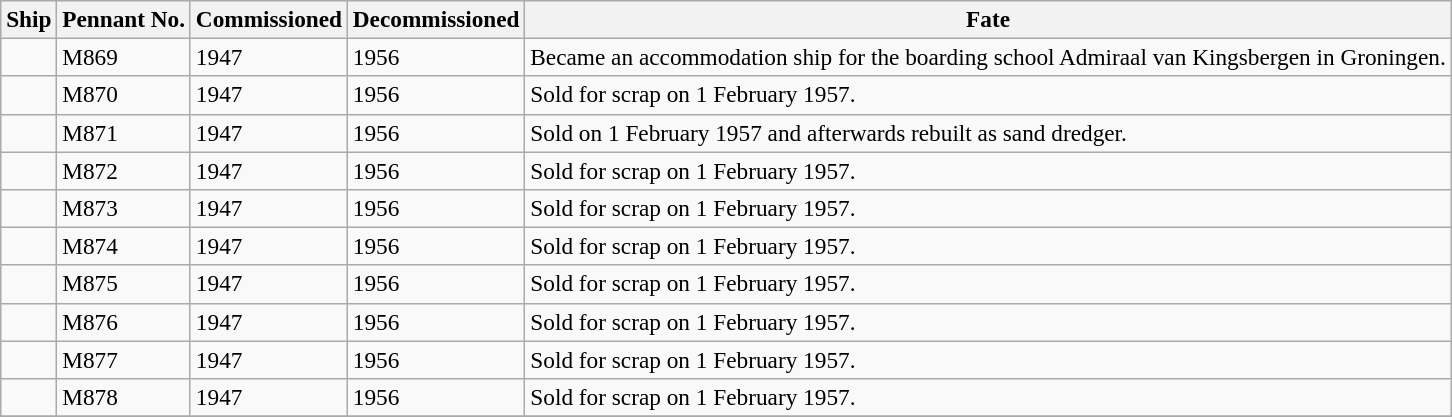<table class="wikitable" style="font-size:97%;">
<tr>
<th>Ship</th>
<th>Pennant No.</th>
<th width="90">Commissioned</th>
<th width="90">Decommissioned</th>
<th>Fate</th>
</tr>
<tr>
<td></td>
<td>M869</td>
<td>1947</td>
<td>1956</td>
<td>Became an accommodation ship for the boarding school Admiraal van Kingsbergen in Groningen.</td>
</tr>
<tr>
<td></td>
<td>M870</td>
<td>1947</td>
<td>1956</td>
<td>Sold for scrap on 1 February 1957.</td>
</tr>
<tr>
<td></td>
<td>M871</td>
<td>1947</td>
<td>1956</td>
<td>Sold on 1 February 1957 and afterwards rebuilt as sand dredger.</td>
</tr>
<tr>
<td></td>
<td>M872</td>
<td>1947</td>
<td>1956</td>
<td>Sold for scrap on 1 February 1957.</td>
</tr>
<tr>
<td></td>
<td>M873</td>
<td>1947</td>
<td>1956</td>
<td>Sold for scrap on 1 February 1957.</td>
</tr>
<tr>
<td></td>
<td>M874</td>
<td>1947</td>
<td>1956</td>
<td>Sold for scrap on 1 February 1957.</td>
</tr>
<tr>
<td></td>
<td>M875</td>
<td>1947</td>
<td>1956</td>
<td>Sold for scrap on 1 February 1957.</td>
</tr>
<tr>
<td></td>
<td>M876</td>
<td>1947</td>
<td>1956</td>
<td>Sold for scrap on 1 February 1957.</td>
</tr>
<tr>
<td></td>
<td>M877</td>
<td>1947</td>
<td>1956</td>
<td>Sold for scrap on 1 February 1957.</td>
</tr>
<tr>
<td></td>
<td>M878</td>
<td>1947</td>
<td>1956</td>
<td>Sold for scrap on 1 February 1957.</td>
</tr>
<tr>
</tr>
</table>
